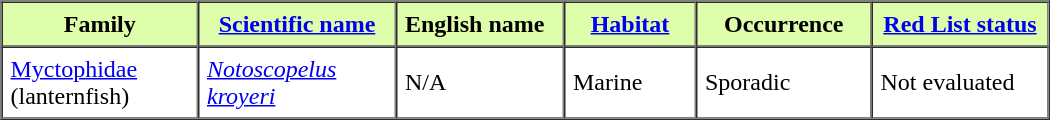<table style="width:700px" border=1 cellspacing=0 cellpadding=5>
<tr bgcolor="#defeac">
<th width=119>Family</th>
<th width=120><a href='#'>Scientific name</a></th>
<td width=100><strong>English name</strong></td>
<th><a href='#'>Habitat</a></th>
<th width=105>Occurrence</th>
<th width=106 nowrap="nowrap"><a href='#'>Red List status</a></th>
</tr>
<tr>
<td><a href='#'>Myctophidae</a> (lanternfish)</td>
<td><em><a href='#'>Notoscopelus kroyeri</a></em></td>
<td>N/A</td>
<td>Marine</td>
<td>Sporadic</td>
<td>Not evaluated</td>
</tr>
</table>
